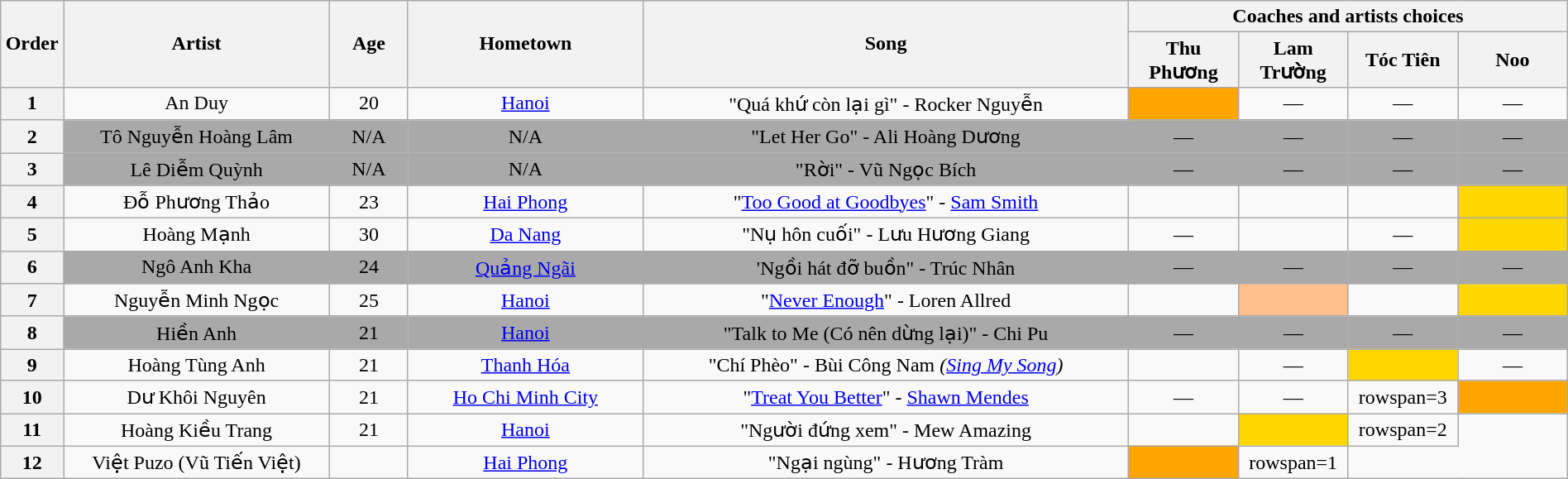<table class="wikitable" style="text-align:center; width:100%;">
<tr>
<th scope="col" rowspan="2" style="width:04%;">Order</th>
<th scope="col" rowspan="2" style="width:17%;">Artist</th>
<th scope="col" rowspan="2" style="width:05%;">Age</th>
<th scope="col" rowspan="2" style="width:15%;">Hometown</th>
<th scope="col" rowspan="2" style="width:31%;">Song</th>
<th colspan="4" style="width:28%;">Coaches and artists choices</th>
</tr>
<tr>
<th style="width:07%;">Thu Phương</th>
<th style="width:07%;">Lam Trường</th>
<th style="width:07%;">Tóc Tiên</th>
<th style="width:07%;">Noo</th>
</tr>
<tr>
<th>1</th>
<td>An Duy</td>
<td>20</td>
<td><a href='#'>Hanoi</a></td>
<td>"Quá khứ còn lại gì" - Rocker Nguyễn</td>
<td style="background:orange;text-align:center;"></td>
<td style="text-align:center;">—</td>
<td style="text-align:center;">—</td>
<td style="text-align:center;">—</td>
</tr>
<tr>
<th>2</th>
<td style="background:darkgrey;">Tô Nguyễn Hoàng Lâm</td>
<td style="background:darkgrey;">N/A</td>
<td style="background:darkgrey;">N/A</td>
<td style="background:darkgrey;">"Let Her Go" - Ali Hoàng Dương</td>
<td style="background:darkgrey;text-align:center;">—</td>
<td style="background:darkgrey;text-align:center;">—</td>
<td style="background:darkgrey;text-align:center;">—</td>
<td style="background:darkgrey;text-align:center;">—</td>
</tr>
<tr>
<th>3</th>
<td style="background:darkgrey;">Lê Diễm Quỳnh</td>
<td style="background:darkgrey;">N/A</td>
<td style="background:darkgrey;">N/A</td>
<td style="background:darkgrey;">"Rời" - Vũ Ngọc Bích</td>
<td style="background:darkgrey;text-align:center;">—</td>
<td style="background:darkgrey;text-align:center;">—</td>
<td style="background:darkgrey;text-align:center;">—</td>
<td style="background:darkgrey;text-align:center;">—</td>
</tr>
<tr>
<th>4</th>
<td>Đỗ Phương Thảo</td>
<td>23</td>
<td><a href='#'>Hai Phong</a></td>
<td>"<a href='#'>Too Good at Goodbyes</a>" - <a href='#'>Sam Smith</a></td>
<td style="text-align:center;"></td>
<td style="text-align:center;"></td>
<td style="text-align:center;"></td>
<td style="background:gold;text-align:center;"></td>
</tr>
<tr>
<th>5</th>
<td>Hoàng Mạnh</td>
<td>30</td>
<td><a href='#'>Da Nang</a></td>
<td>"Nụ hôn cuối" - Lưu Hương Giang</td>
<td style="text-align:center;">—</td>
<td style="text-align:center;"></td>
<td style="text-align:center;">—</td>
<td style="background:gold;text-align:center;"></td>
</tr>
<tr>
<th>6</th>
<td style="background:darkgrey;">Ngô Anh Kha</td>
<td style="background:darkgrey;">24</td>
<td style="background:darkgrey;"><a href='#'>Quảng Ngãi</a></td>
<td style="background:darkgrey;">'Ngồi hát đỡ buồn" - Trúc Nhân</td>
<td style="background:darkgrey;text-align:center;">—</td>
<td style="background:darkgrey;text-align:center;">—</td>
<td style="background:darkgrey;text-align:center;">—</td>
<td style="background:darkgrey;text-align:center;">—</td>
</tr>
<tr>
<th>7</th>
<td>Nguyễn Minh Ngọc</td>
<td>25</td>
<td><a href='#'>Hanoi</a></td>
<td>"<a href='#'>Never Enough</a>" - Loren Allred</td>
<td style="text-align:center;"></td>
<td style="background:#ffbf8c;text-align:center;"></td>
<td style="text-align:center;"></td>
<td style="background:gold;text-align:center;"></td>
</tr>
<tr>
<th>8</th>
<td style="background:darkgrey;">Hiền Anh</td>
<td style="background:darkgrey;">21</td>
<td style="background:darkgrey;"><a href='#'>Hanoi</a></td>
<td style="background:darkgrey;">"Talk to Me (Có nên dừng lại)" - Chi Pu</td>
<td style="background:darkgrey;text-align:center;">—</td>
<td style="background:darkgrey;text-align:center;">—</td>
<td style="background:darkgrey;text-align:center;">—</td>
<td style="background:darkgrey;text-align:center;">—</td>
</tr>
<tr>
<th>9</th>
<td>Hoàng Tùng Anh</td>
<td>21</td>
<td><a href='#'>Thanh Hóa</a></td>
<td>"Chí Phèo" - Bùi Công Nam <em>(<a href='#'>Sing My Song</a>)</em></td>
<td style="text-align:center;"></td>
<td style="text-align:center;">—</td>
<td style="background:gold;text-align:center;"></td>
<td style="text-align:center;">—</td>
</tr>
<tr>
<th>10</th>
<td>Dư Khôi Nguyên</td>
<td>21</td>
<td><a href='#'>Ho Chi Minh City</a></td>
<td>"<a href='#'>Treat You Better</a>" - <a href='#'>Shawn Mendes</a></td>
<td style="text-align:center;">—</td>
<td style="text-align:center;">—</td>
<td>rowspan=3 </td>
<td style="background:orange;text-align:center;"></td>
</tr>
<tr>
<th>11</th>
<td>Hoàng Kiều Trang</td>
<td>21</td>
<td><a href='#'>Hanoi</a></td>
<td>"Người đứng xem" - Mew Amazing</td>
<td style="text-align:center;"></td>
<td style="background:gold;text-align:center;"></td>
<td>rowspan=2 </td>
</tr>
<tr>
<th>12</th>
<td>Việt Puzo (Vũ Tiến Việt)</td>
<td></td>
<td><a href='#'>Hai Phong</a></td>
<td>"Ngại ngùng" - Hương Tràm</td>
<td style="background:orange;text-align:center;"></td>
<td>rowspan=1 </td>
</tr>
</table>
